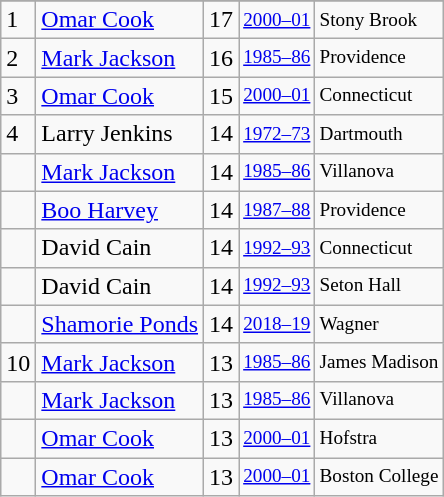<table class="wikitable">
<tr>
</tr>
<tr>
<td>1</td>
<td><a href='#'>Omar Cook</a></td>
<td>17</td>
<td style="font-size:80%;"><a href='#'>2000–01</a></td>
<td style="font-size:80%;">Stony Brook</td>
</tr>
<tr>
<td>2</td>
<td><a href='#'>Mark Jackson</a></td>
<td>16</td>
<td style="font-size:80%;"><a href='#'>1985–86</a></td>
<td style="font-size:80%;">Providence</td>
</tr>
<tr>
<td>3</td>
<td><a href='#'>Omar Cook</a></td>
<td>15</td>
<td style="font-size:80%;"><a href='#'>2000–01</a></td>
<td style="font-size:80%;">Connecticut</td>
</tr>
<tr>
<td>4</td>
<td>Larry Jenkins</td>
<td>14</td>
<td style="font-size:80%;"><a href='#'>1972–73</a></td>
<td style="font-size:80%;">Dartmouth</td>
</tr>
<tr>
<td></td>
<td><a href='#'>Mark Jackson</a></td>
<td>14</td>
<td style="font-size:80%;"><a href='#'>1985–86</a></td>
<td style="font-size:80%;">Villanova</td>
</tr>
<tr>
<td></td>
<td><a href='#'>Boo Harvey</a></td>
<td>14</td>
<td style="font-size:80%;"><a href='#'>1987–88</a></td>
<td style="font-size:80%;">Providence</td>
</tr>
<tr>
<td></td>
<td>David Cain</td>
<td>14</td>
<td style="font-size:80%;"><a href='#'>1992–93</a></td>
<td style="font-size:80%;">Connecticut</td>
</tr>
<tr>
<td></td>
<td>David Cain</td>
<td>14</td>
<td style="font-size:80%;"><a href='#'>1992–93</a></td>
<td style="font-size:80%;">Seton Hall</td>
</tr>
<tr>
<td></td>
<td><a href='#'>Shamorie Ponds</a></td>
<td>14</td>
<td style="font-size:80%;"><a href='#'>2018–19</a></td>
<td style="font-size:80%;">Wagner</td>
</tr>
<tr>
<td>10</td>
<td><a href='#'>Mark Jackson</a></td>
<td>13</td>
<td style="font-size:80%;"><a href='#'>1985–86</a></td>
<td style="font-size:80%;">James Madison</td>
</tr>
<tr>
<td></td>
<td><a href='#'>Mark Jackson</a></td>
<td>13</td>
<td style="font-size:80%;"><a href='#'>1985–86</a></td>
<td style="font-size:80%;">Villanova</td>
</tr>
<tr>
<td></td>
<td><a href='#'>Omar Cook</a></td>
<td>13</td>
<td style="font-size:80%;"><a href='#'>2000–01</a></td>
<td style="font-size:80%;">Hofstra</td>
</tr>
<tr>
<td></td>
<td><a href='#'>Omar Cook</a></td>
<td>13</td>
<td style="font-size:80%;"><a href='#'>2000–01</a></td>
<td style="font-size:80%;">Boston College</td>
</tr>
</table>
